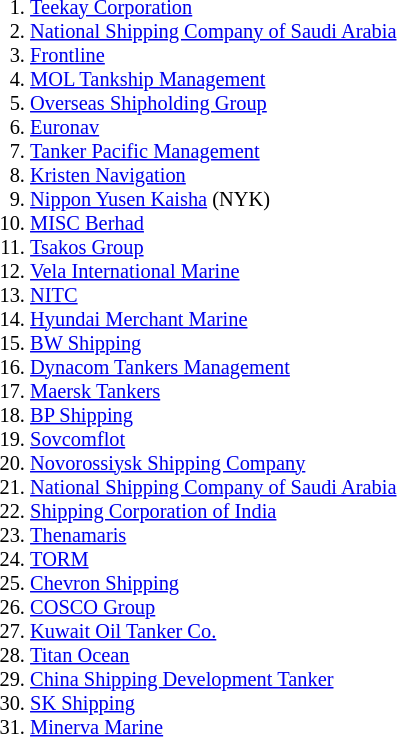<table class="toccolours" style="float:right; margin-left: 1em; margin-bottom: 1em; font-size: 85%;">
<tr>
<td><br><ol><li><a href='#'>Teekay Corporation</a></li><li><a href='#'>National Shipping Company of Saudi Arabia</a></li><li><a href='#'>Frontline</a></li><li><a href='#'>MOL Tankship Management</a></li><li><a href='#'>Overseas Shipholding Group</a></li><li><a href='#'>Euronav</a></li><li><a href='#'>Tanker Pacific Management</a></li><li><a href='#'>Kristen Navigation</a></li><li><a href='#'>Nippon Yusen Kaisha</a> (NYK)</li><li><a href='#'>MISC Berhad</a></li><li><a href='#'>Tsakos Group</a></li><li><a href='#'>Vela International Marine</a></li><li><a href='#'>NITC</a></li><li><a href='#'>Hyundai Merchant Marine</a></li><li><a href='#'>BW Shipping</a></li><li><a href='#'>Dynacom Tankers Management</a></li><li><a href='#'>Maersk Tankers</a></li><li><a href='#'>BP Shipping</a></li><li><a href='#'>Sovcomflot</a></li><li><a href='#'>Novorossiysk Shipping Company</a></li><li><a href='#'>National Shipping Company of Saudi Arabia</a></li><li><a href='#'>Shipping Corporation of India</a></li><li><a href='#'>Thenamaris</a></li><li><a href='#'>TORM</a></li><li><a href='#'>Chevron Shipping</a></li><li><a href='#'>COSCO Group</a></li><li><a href='#'>Kuwait Oil Tanker Co.</a></li><li><a href='#'>Titan Ocean</a></li><li><a href='#'>China Shipping Development Tanker</a></li><li><a href='#'>SK Shipping</a></li><li><a href='#'>Minerva Marine</a></li></ol></td>
</tr>
</table>
